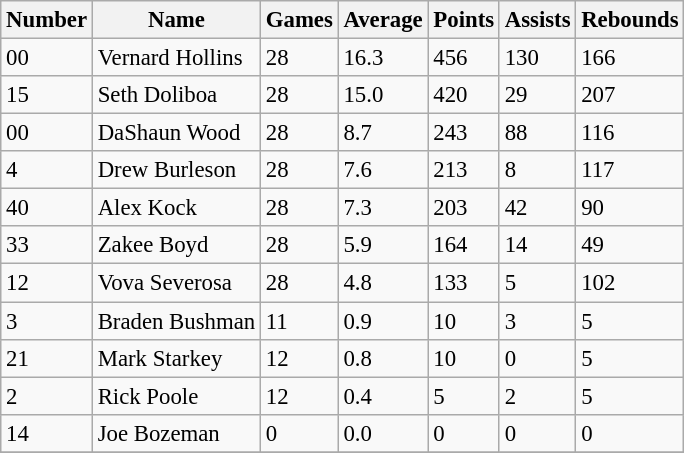<table class="wikitable" style="font-size: 95%;">
<tr>
<th>Number</th>
<th>Name</th>
<th>Games</th>
<th>Average</th>
<th>Points</th>
<th>Assists</th>
<th>Rebounds</th>
</tr>
<tr>
<td>00</td>
<td>Vernard Hollins</td>
<td>28</td>
<td>16.3</td>
<td>456</td>
<td>130</td>
<td>166</td>
</tr>
<tr>
<td>15</td>
<td>Seth Doliboa</td>
<td>28</td>
<td>15.0</td>
<td>420</td>
<td>29</td>
<td>207</td>
</tr>
<tr>
<td>00</td>
<td>DaShaun Wood</td>
<td>28</td>
<td>8.7</td>
<td>243</td>
<td>88</td>
<td>116</td>
</tr>
<tr>
<td>4</td>
<td>Drew Burleson</td>
<td>28</td>
<td>7.6</td>
<td>213</td>
<td>8</td>
<td>117</td>
</tr>
<tr>
<td>40</td>
<td>Alex Kock</td>
<td>28</td>
<td>7.3</td>
<td>203</td>
<td>42</td>
<td>90</td>
</tr>
<tr>
<td>33</td>
<td>Zakee Boyd</td>
<td>28</td>
<td>5.9</td>
<td>164</td>
<td>14</td>
<td>49</td>
</tr>
<tr>
<td>12</td>
<td>Vova Severosa</td>
<td>28</td>
<td>4.8</td>
<td>133</td>
<td>5</td>
<td>102</td>
</tr>
<tr>
<td>3</td>
<td>Braden Bushman</td>
<td>11</td>
<td>0.9</td>
<td>10</td>
<td>3</td>
<td>5</td>
</tr>
<tr>
<td>21</td>
<td>Mark Starkey</td>
<td>12</td>
<td>0.8</td>
<td>10</td>
<td>0</td>
<td>5</td>
</tr>
<tr>
<td>2</td>
<td>Rick Poole</td>
<td>12</td>
<td>0.4</td>
<td>5</td>
<td>2</td>
<td>5</td>
</tr>
<tr>
<td>14</td>
<td>Joe Bozeman</td>
<td>0</td>
<td>0.0</td>
<td>0</td>
<td>0</td>
<td>0</td>
</tr>
<tr>
</tr>
</table>
